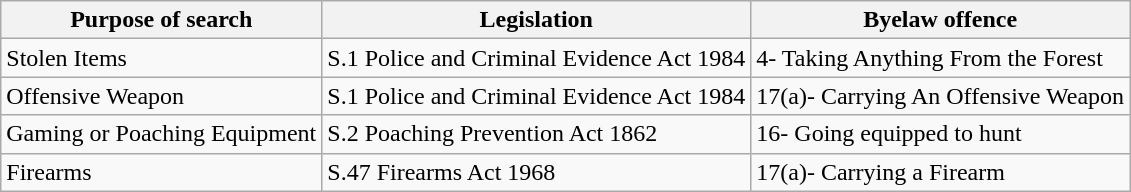<table class="wikitable">
<tr>
<th>Purpose of search</th>
<th>Legislation</th>
<th>Byelaw offence</th>
</tr>
<tr>
<td>Stolen Items</td>
<td>S.1 Police and Criminal Evidence Act 1984</td>
<td>4- Taking Anything From the Forest</td>
</tr>
<tr>
<td>Offensive Weapon</td>
<td>S.1 Police and Criminal Evidence Act 1984</td>
<td>17(a)- Carrying An Offensive Weapon</td>
</tr>
<tr>
<td>Gaming or Poaching Equipment</td>
<td>S.2 Poaching Prevention Act 1862</td>
<td>16- Going equipped to hunt</td>
</tr>
<tr>
<td>Firearms</td>
<td>S.47 Firearms Act 1968</td>
<td>17(a)- Carrying a Firearm</td>
</tr>
</table>
